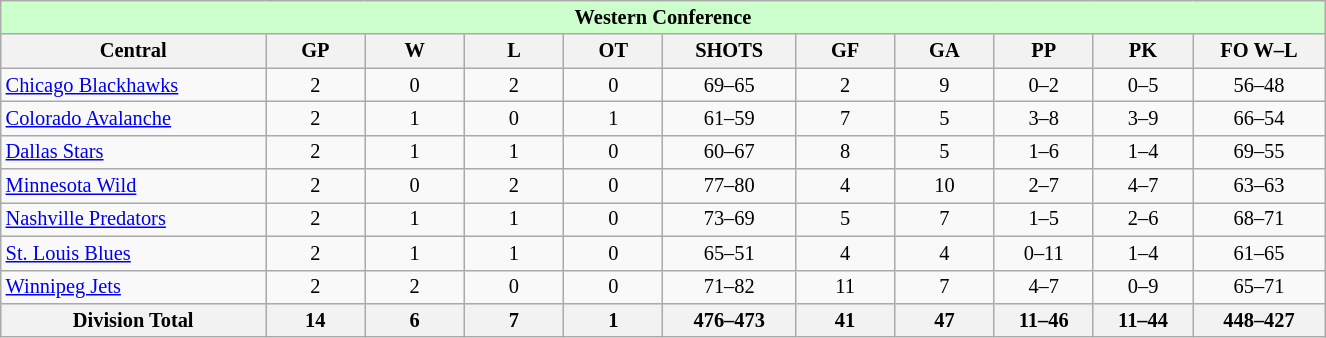<table class="wikitable" style="text-align:center; width:65em; font-size:85%;">
<tr style="background:#cfc; font-weight:bold;">
<td colspan=11>Western Conference</td>
</tr>
<tr>
<th width="20%">Central</th>
<th width="7.5%">GP</th>
<th width="7.5%">W</th>
<th width="7.5%">L</th>
<th width="7.5%">OT</th>
<th width="10%">SHOTS</th>
<th width="7.5%">GF</th>
<th width="7.5%">GA</th>
<th width="7.5%">PP</th>
<th width="7.5%">PK</th>
<th width="10%">FO W–L</th>
</tr>
<tr>
<td align=left><a href='#'>Chicago Blackhawks</a></td>
<td>2</td>
<td>0</td>
<td>2</td>
<td>0</td>
<td>69–65</td>
<td>2</td>
<td>9</td>
<td>0–2</td>
<td>0–5</td>
<td>56–48</td>
</tr>
<tr>
<td align=left><a href='#'>Colorado Avalanche</a></td>
<td>2</td>
<td>1</td>
<td>0</td>
<td>1</td>
<td>61–59</td>
<td>7</td>
<td>5</td>
<td>3–8</td>
<td>3–9</td>
<td>66–54</td>
</tr>
<tr>
<td align=left><a href='#'>Dallas Stars</a></td>
<td>2</td>
<td>1</td>
<td>1</td>
<td>0</td>
<td>60–67</td>
<td>8</td>
<td>5</td>
<td>1–6</td>
<td>1–4</td>
<td>69–55</td>
</tr>
<tr>
<td align=left><a href='#'>Minnesota Wild</a></td>
<td>2</td>
<td>0</td>
<td>2</td>
<td>0</td>
<td>77–80</td>
<td>4</td>
<td>10</td>
<td>2–7</td>
<td>4–7</td>
<td>63–63</td>
</tr>
<tr>
<td align=left><a href='#'>Nashville Predators</a></td>
<td>2</td>
<td>1</td>
<td>1</td>
<td>0</td>
<td>73–69</td>
<td>5</td>
<td>7</td>
<td>1–5</td>
<td>2–6</td>
<td>68–71</td>
</tr>
<tr>
<td align=left><a href='#'>St. Louis Blues</a></td>
<td>2</td>
<td>1</td>
<td>1</td>
<td>0</td>
<td>65–51</td>
<td>4</td>
<td>4</td>
<td>0–11</td>
<td>1–4</td>
<td>61–65</td>
</tr>
<tr>
<td align=left><a href='#'>Winnipeg Jets</a></td>
<td>2</td>
<td>2</td>
<td>0</td>
<td>0</td>
<td>71–82</td>
<td>11</td>
<td>7</td>
<td>4–7</td>
<td>0–9</td>
<td>65–71</td>
</tr>
<tr>
<th>Division Total</th>
<th>14</th>
<th>6</th>
<th>7</th>
<th>1</th>
<th>476–473</th>
<th>41</th>
<th>47</th>
<th>11–46</th>
<th>11–44</th>
<th>448–427</th>
</tr>
</table>
